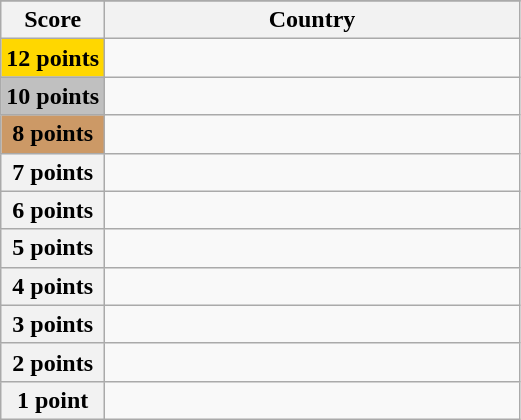<table class="wikitable">
<tr>
</tr>
<tr>
<th scope="col" width="20%">Score</th>
<th scope="col">Country</th>
</tr>
<tr>
<th scope="row" style="background:gold">12 points</th>
<td></td>
</tr>
<tr>
<th scope="row" style="background:silver">10 points</th>
<td></td>
</tr>
<tr>
<th scope="row" style="background:#CC9966">8 points</th>
<td></td>
</tr>
<tr>
<th scope="row">7 points</th>
<td></td>
</tr>
<tr>
<th scope="row">6 points</th>
<td></td>
</tr>
<tr>
<th scope="row">5 points</th>
<td></td>
</tr>
<tr>
<th scope="row">4 points</th>
<td></td>
</tr>
<tr>
<th scope="row">3 points</th>
<td></td>
</tr>
<tr>
<th scope="row">2 points</th>
<td></td>
</tr>
<tr>
<th scope="row">1 point</th>
<td></td>
</tr>
</table>
